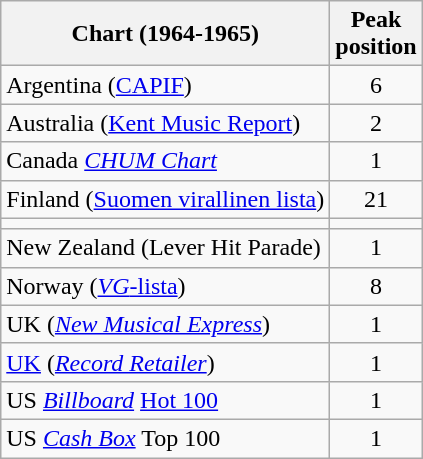<table class="wikitable sortable">
<tr>
<th>Chart (1964-1965)</th>
<th>Peak<br>position</th>
</tr>
<tr>
<td>Argentina (<a href='#'>CAPIF</a>) </td>
<td style="text-align:center;">6</td>
</tr>
<tr>
<td>Australia (<a href='#'>Kent Music Report</a>)</td>
<td style="text-align:center;">2</td>
</tr>
<tr>
<td>Canada <em><a href='#'>CHUM Chart</a></em></td>
<td style="text-align:center;">1</td>
</tr>
<tr>
<td>Finland (<a href='#'>Suomen virallinen lista</a>)</td>
<td style="text-align:center;">21</td>
</tr>
<tr>
<td></td>
</tr>
<tr>
<td>New Zealand (Lever Hit Parade)</td>
<td style="text-align:center;">1</td>
</tr>
<tr>
<td>Norway (<a href='#'><em>VG</em>-lista</a>)</td>
<td style="text-align:center;">8</td>
</tr>
<tr>
<td>UK (<em><a href='#'>New Musical Express</a></em>)</td>
<td style="text-align:center;">1</td>
</tr>
<tr>
<td><a href='#'>UK</a> (<em><a href='#'>Record Retailer</a></em>)</td>
<td style="text-align:center;">1</td>
</tr>
<tr>
<td>US <em><a href='#'>Billboard</a></em> <a href='#'>Hot 100</a></td>
<td style="text-align:center;">1</td>
</tr>
<tr>
<td>US <a href='#'><em>Cash Box</em></a> Top 100</td>
<td align="center">1</td>
</tr>
</table>
